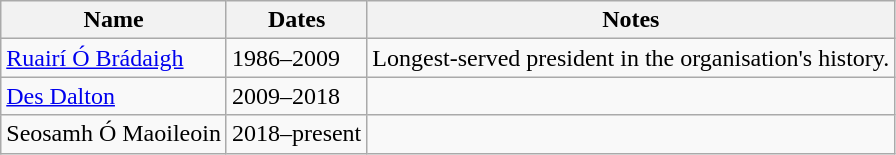<table class="wikitable">
<tr>
<th>Name</th>
<th>Dates</th>
<th>Notes</th>
</tr>
<tr>
<td><a href='#'>Ruairí Ó Brádaigh</a></td>
<td>1986–2009</td>
<td>Longest-served president in the organisation's history.</td>
</tr>
<tr>
<td><a href='#'>Des Dalton</a></td>
<td>2009–2018</td>
<td></td>
</tr>
<tr>
<td>Seosamh Ó Maoileoin</td>
<td>2018–present</td>
<td></td>
</tr>
</table>
